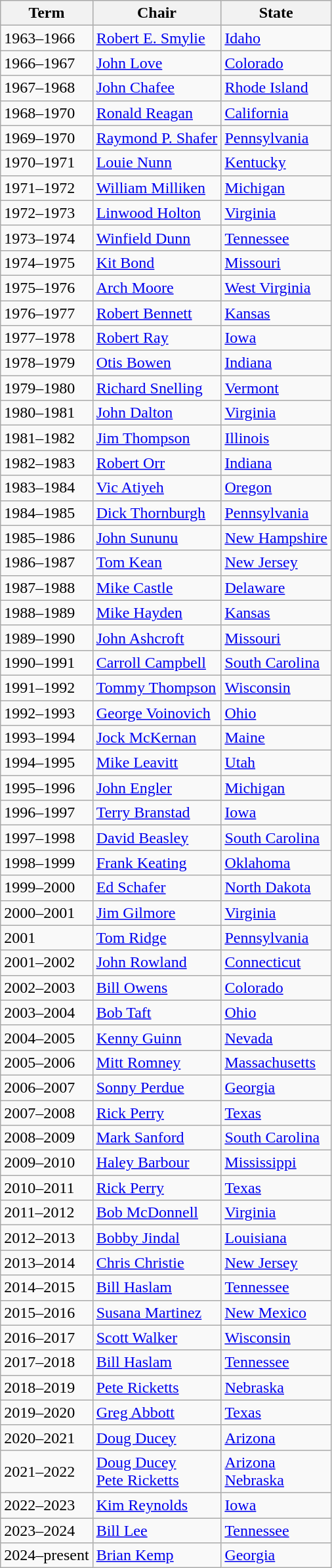<table class="wikitable sortable">
<tr>
<th>Term</th>
<th>Chair</th>
<th>State</th>
</tr>
<tr>
<td>1963–1966</td>
<td><a href='#'>Robert E. Smylie</a></td>
<td> <a href='#'>Idaho</a></td>
</tr>
<tr>
<td>1966–1967</td>
<td><a href='#'>John Love</a></td>
<td> <a href='#'>Colorado</a></td>
</tr>
<tr>
<td>1967–1968</td>
<td><a href='#'>John Chafee</a></td>
<td> <a href='#'>Rhode Island</a></td>
</tr>
<tr>
<td>1968–1970</td>
<td><a href='#'>Ronald Reagan</a></td>
<td> <a href='#'>California</a></td>
</tr>
<tr>
<td>1969–1970</td>
<td><a href='#'>Raymond P. Shafer</a></td>
<td> <a href='#'>Pennsylvania</a></td>
</tr>
<tr>
<td>1970–1971</td>
<td><a href='#'>Louie Nunn</a></td>
<td> <a href='#'>Kentucky</a></td>
</tr>
<tr>
<td>1971–1972</td>
<td><a href='#'>William Milliken</a></td>
<td> <a href='#'>Michigan</a></td>
</tr>
<tr>
<td>1972–1973</td>
<td><a href='#'>Linwood Holton</a></td>
<td> <a href='#'>Virginia</a></td>
</tr>
<tr>
<td>1973–1974</td>
<td><a href='#'>Winfield Dunn</a></td>
<td> <a href='#'>Tennessee</a></td>
</tr>
<tr>
<td>1974–1975</td>
<td><a href='#'>Kit Bond</a></td>
<td> <a href='#'>Missouri</a></td>
</tr>
<tr>
<td>1975–1976</td>
<td><a href='#'>Arch Moore</a></td>
<td> <a href='#'>West Virginia</a></td>
</tr>
<tr>
<td>1976–1977</td>
<td><a href='#'>Robert Bennett</a></td>
<td> <a href='#'>Kansas</a></td>
</tr>
<tr>
<td>1977–1978</td>
<td><a href='#'>Robert Ray</a></td>
<td> <a href='#'>Iowa</a></td>
</tr>
<tr>
<td>1978–1979</td>
<td><a href='#'>Otis Bowen</a></td>
<td> <a href='#'>Indiana</a></td>
</tr>
<tr>
<td>1979–1980</td>
<td><a href='#'>Richard Snelling</a></td>
<td> <a href='#'>Vermont</a></td>
</tr>
<tr>
<td>1980–1981</td>
<td><a href='#'>John Dalton</a></td>
<td> <a href='#'>Virginia</a></td>
</tr>
<tr>
<td>1981–1982</td>
<td><a href='#'>Jim Thompson</a></td>
<td> <a href='#'>Illinois</a></td>
</tr>
<tr>
<td>1982–1983</td>
<td><a href='#'>Robert Orr</a></td>
<td> <a href='#'>Indiana</a></td>
</tr>
<tr>
<td>1983–1984</td>
<td><a href='#'>Vic Atiyeh</a></td>
<td> <a href='#'>Oregon</a></td>
</tr>
<tr>
<td>1984–1985</td>
<td><a href='#'>Dick Thornburgh</a></td>
<td> <a href='#'>Pennsylvania</a></td>
</tr>
<tr>
<td>1985–1986</td>
<td><a href='#'>John Sununu</a></td>
<td> <a href='#'>New Hampshire</a></td>
</tr>
<tr>
<td>1986–1987</td>
<td><a href='#'>Tom Kean</a></td>
<td> <a href='#'>New Jersey</a></td>
</tr>
<tr>
<td>1987–1988</td>
<td><a href='#'>Mike Castle</a></td>
<td> <a href='#'>Delaware</a></td>
</tr>
<tr>
<td>1988–1989</td>
<td><a href='#'>Mike Hayden</a></td>
<td> <a href='#'>Kansas</a></td>
</tr>
<tr>
<td>1989–1990</td>
<td><a href='#'>John Ashcroft</a></td>
<td> <a href='#'>Missouri</a></td>
</tr>
<tr>
<td>1990–1991</td>
<td><a href='#'>Carroll Campbell</a></td>
<td> <a href='#'>South Carolina</a></td>
</tr>
<tr>
<td>1991–1992</td>
<td><a href='#'>Tommy Thompson</a></td>
<td> <a href='#'>Wisconsin</a></td>
</tr>
<tr>
<td>1992–1993</td>
<td><a href='#'>George Voinovich</a></td>
<td> <a href='#'>Ohio</a></td>
</tr>
<tr>
<td>1993–1994</td>
<td><a href='#'>Jock McKernan</a></td>
<td> <a href='#'>Maine</a></td>
</tr>
<tr>
<td>1994–1995</td>
<td><a href='#'>Mike Leavitt</a></td>
<td> <a href='#'>Utah</a></td>
</tr>
<tr>
<td>1995–1996</td>
<td><a href='#'>John Engler</a></td>
<td> <a href='#'>Michigan</a></td>
</tr>
<tr>
<td>1996–1997</td>
<td><a href='#'>Terry Branstad</a></td>
<td> <a href='#'>Iowa</a></td>
</tr>
<tr>
<td>1997–1998</td>
<td><a href='#'>David Beasley</a></td>
<td> <a href='#'>South Carolina</a></td>
</tr>
<tr>
<td>1998–1999</td>
<td><a href='#'>Frank Keating</a></td>
<td> <a href='#'>Oklahoma</a></td>
</tr>
<tr>
<td>1999–2000</td>
<td><a href='#'>Ed Schafer</a></td>
<td> <a href='#'>North Dakota</a></td>
</tr>
<tr>
<td>2000–2001</td>
<td><a href='#'>Jim Gilmore</a></td>
<td> <a href='#'>Virginia</a></td>
</tr>
<tr>
<td>2001</td>
<td><a href='#'>Tom Ridge</a></td>
<td> <a href='#'>Pennsylvania</a></td>
</tr>
<tr>
<td>2001–2002</td>
<td><a href='#'>John Rowland</a></td>
<td> <a href='#'>Connecticut</a></td>
</tr>
<tr>
<td>2002–2003</td>
<td><a href='#'>Bill Owens</a></td>
<td> <a href='#'>Colorado</a></td>
</tr>
<tr>
<td>2003–2004</td>
<td><a href='#'>Bob Taft</a></td>
<td> <a href='#'>Ohio</a></td>
</tr>
<tr>
<td>2004–2005</td>
<td><a href='#'>Kenny Guinn</a></td>
<td> <a href='#'>Nevada</a></td>
</tr>
<tr>
<td>2005–2006</td>
<td><a href='#'>Mitt Romney</a></td>
<td> <a href='#'>Massachusetts</a></td>
</tr>
<tr>
<td>2006–2007</td>
<td><a href='#'>Sonny Perdue</a></td>
<td> <a href='#'>Georgia</a></td>
</tr>
<tr>
<td>2007–2008</td>
<td><a href='#'>Rick Perry</a></td>
<td> <a href='#'>Texas</a></td>
</tr>
<tr>
<td>2008–2009</td>
<td><a href='#'>Mark Sanford</a></td>
<td> <a href='#'>South Carolina</a></td>
</tr>
<tr>
<td>2009–2010</td>
<td><a href='#'>Haley Barbour</a></td>
<td> <a href='#'>Mississippi</a></td>
</tr>
<tr>
<td>2010–2011</td>
<td><a href='#'>Rick Perry</a></td>
<td> <a href='#'>Texas</a></td>
</tr>
<tr>
<td>2011–2012</td>
<td><a href='#'>Bob McDonnell</a></td>
<td> <a href='#'>Virginia</a></td>
</tr>
<tr>
<td>2012–2013</td>
<td><a href='#'>Bobby Jindal</a></td>
<td> <a href='#'>Louisiana</a></td>
</tr>
<tr>
<td>2013–2014</td>
<td><a href='#'>Chris Christie</a></td>
<td> <a href='#'>New Jersey</a></td>
</tr>
<tr>
<td>2014–2015</td>
<td><a href='#'>Bill Haslam</a></td>
<td> <a href='#'>Tennessee</a></td>
</tr>
<tr>
<td>2015–2016</td>
<td><a href='#'>Susana Martinez</a></td>
<td> <a href='#'>New Mexico</a></td>
</tr>
<tr>
<td>2016–2017</td>
<td><a href='#'>Scott Walker</a></td>
<td> <a href='#'>Wisconsin</a></td>
</tr>
<tr>
<td>2017–2018</td>
<td><a href='#'>Bill Haslam</a></td>
<td> <a href='#'>Tennessee</a></td>
</tr>
<tr>
<td>2018–2019</td>
<td><a href='#'>Pete Ricketts</a></td>
<td> <a href='#'>Nebraska</a></td>
</tr>
<tr>
<td>2019–2020</td>
<td><a href='#'>Greg Abbott</a></td>
<td> <a href='#'>Texas</a></td>
</tr>
<tr>
<td>2020–2021</td>
<td><a href='#'>Doug Ducey</a></td>
<td> <a href='#'>Arizona</a></td>
</tr>
<tr>
<td>2021–2022</td>
<td><a href='#'>Doug Ducey</a><br><a href='#'>Pete Ricketts</a></td>
<td> <a href='#'>Arizona</a><br> <a href='#'>Nebraska</a></td>
</tr>
<tr>
<td>2022–2023</td>
<td><a href='#'>Kim Reynolds</a></td>
<td> <a href='#'>Iowa</a></td>
</tr>
<tr>
<td>2023–2024</td>
<td><a href='#'>Bill Lee</a></td>
<td> <a href='#'>Tennessee</a></td>
</tr>
<tr>
<td>2024–present</td>
<td><a href='#'>Brian Kemp</a></td>
<td> <a href='#'>Georgia</a></td>
</tr>
</table>
